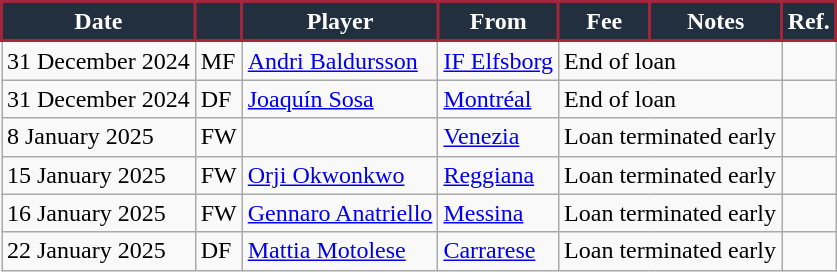<table class="wikitable">
<tr>
<th style="background:#222F3E;color:white;border:2px solid #A22639">Date</th>
<th style="background:#222F3E;color:white;border:2px solid #A22639"></th>
<th style="background:#222F3E;color:white;border:2px solid #A22639">Player</th>
<th style="background:#222F3E;color:white;border:2px solid #A22639">From</th>
<th style="background:#222F3E;color:white;border:2px solid #A22639">Fee</th>
<th style="background:#222F3E;color:white;border:2px solid #A22639">Notes</th>
<th style="background:#222F3E;color:white;border:2px solid #A22639">Ref.</th>
</tr>
<tr>
<td>31 December 2024</td>
<td>MF</td>
<td> <a href='#'>Andri Baldursson</a></td>
<td> <a href='#'>IF Elfsborg</a></td>
<td colspan="2">End of loan</td>
<td></td>
</tr>
<tr>
<td>31 December 2024</td>
<td>DF</td>
<td> <a href='#'>Joaquín Sosa</a></td>
<td> <a href='#'>Montréal</a></td>
<td colspan="2">End of loan</td>
<td></td>
</tr>
<tr>
<td>8 January 2025</td>
<td>FW</td>
<td></td>
<td> <a href='#'>Venezia</a></td>
<td colspan="2">Loan terminated early</td>
<td></td>
</tr>
<tr>
<td>15 January 2025</td>
<td>FW</td>
<td> <a href='#'>Orji Okwonkwo</a></td>
<td> <a href='#'>Reggiana</a></td>
<td colspan="2">Loan terminated early</td>
<td></td>
</tr>
<tr>
<td>16 January 2025</td>
<td>FW</td>
<td> <a href='#'>Gennaro Anatriello</a></td>
<td> <a href='#'>Messina</a></td>
<td colspan="2">Loan terminated early</td>
<td></td>
</tr>
<tr>
<td>22 January 2025</td>
<td>DF</td>
<td> <a href='#'>Mattia Motolese</a></td>
<td> <a href='#'>Carrarese</a></td>
<td colspan="2">Loan terminated early</td>
<td></td>
</tr>
</table>
